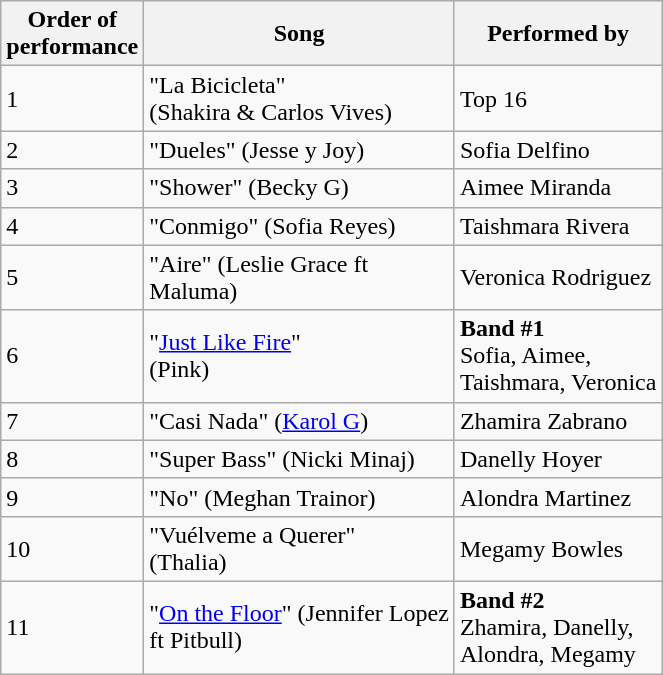<table class="wikitable">
<tr>
<th>Order of <br>performance</th>
<th>Song</th>
<th>Performed by</th>
</tr>
<tr>
<td>1</td>
<td>"La Bicicleta"<br>(Shakira & Carlos Vives)</td>
<td>Top 16</td>
</tr>
<tr>
<td>2</td>
<td>"Dueles" (Jesse y Joy)</td>
<td>Sofia Delfino</td>
</tr>
<tr>
<td>3</td>
<td>"Shower" (Becky G)</td>
<td>Aimee Miranda</td>
</tr>
<tr>
<td>4</td>
<td>"Conmigo" (Sofia Reyes)</td>
<td>Taishmara Rivera</td>
</tr>
<tr>
<td>5</td>
<td>"Aire" (Leslie Grace ft<br>Maluma)</td>
<td>Veronica Rodriguez</td>
</tr>
<tr>
<td>6</td>
<td>"<a href='#'>Just Like Fire</a>"<br>(Pink)</td>
<td><strong>Band #1</strong><br>Sofia, Aimee,<br>Taishmara, Veronica</td>
</tr>
<tr>
<td>7</td>
<td>"Casi Nada" (<a href='#'>Karol G</a>)</td>
<td>Zhamira Zabrano</td>
</tr>
<tr>
<td>8</td>
<td>"Super Bass" (Nicki Minaj)</td>
<td>Danelly Hoyer</td>
</tr>
<tr>
<td>9</td>
<td>"No" (Meghan Trainor)</td>
<td>Alondra Martinez</td>
</tr>
<tr>
<td>10</td>
<td>"Vuélveme a Querer"<br>(Thalia)</td>
<td>Megamy Bowles</td>
</tr>
<tr>
<td>11</td>
<td>"<a href='#'>On the Floor</a>" (Jennifer Lopez<br>ft Pitbull)</td>
<td><strong>Band #2</strong><br>Zhamira, Danelly,<br>Alondra, Megamy</td>
</tr>
</table>
